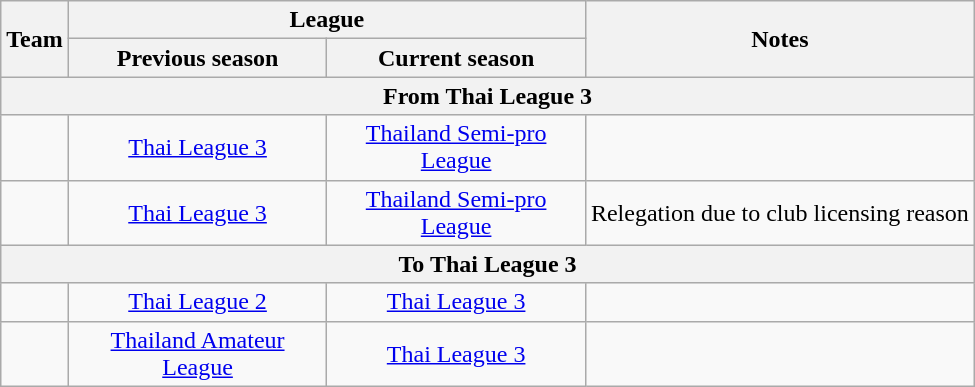<table class="wikitable" style="text-align:center">
<tr>
<th rowspan=2>Team</th>
<th colspan=2>League</th>
<th rowspan=2>Notes</th>
</tr>
<tr>
<th width="165">Previous season</th>
<th width="165">Current season</th>
</tr>
<tr>
<th colspan=4>From Thai League 3</th>
</tr>
<tr>
<td align="left"></td>
<td><a href='#'>Thai League 3</a></td>
<td><a href='#'>Thailand Semi-pro League</a></td>
<td></td>
</tr>
<tr>
<td align="left"></td>
<td><a href='#'>Thai League 3</a></td>
<td><a href='#'>Thailand Semi-pro League</a></td>
<td>Relegation due to club licensing reason</td>
</tr>
<tr>
<th colspan=4>To Thai League 3</th>
</tr>
<tr>
<td align="left"></td>
<td><a href='#'>Thai League 2</a></td>
<td><a href='#'>Thai League 3</a></td>
<td></td>
</tr>
<tr>
<td align="left"></td>
<td><a href='#'>Thailand Amateur League</a></td>
<td><a href='#'>Thai League 3</a></td>
<td></td>
</tr>
</table>
